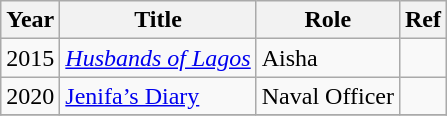<table class="wikitable">
<tr>
<th>Year</th>
<th>Title</th>
<th>Role</th>
<th>Ref</th>
</tr>
<tr>
<td>2015</td>
<td><em><a href='#'>Husbands of Lagos</a></em></td>
<td>Aisha</td>
<td></td>
</tr>
<tr>
<td>2020</td>
<td><a href='#'>Jenifa’s Diary</a></td>
<td>Naval Officer</td>
<td></td>
</tr>
<tr>
</tr>
</table>
